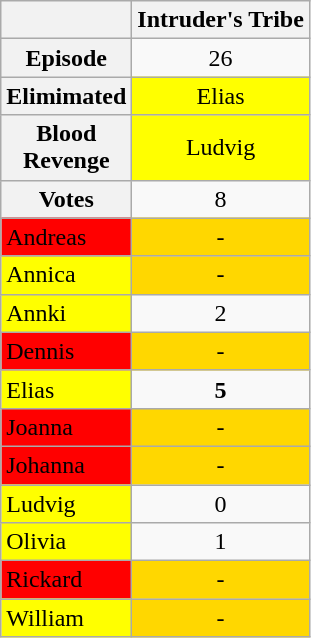<table class="wikitable" text-align:center;>
<tr>
<th></th>
<th colspan="1">Intruder's Tribe</th>
</tr>
<tr>
<th colspan="1" align="left">Episode</th>
<td align="center">26</td>
</tr>
<tr>
<th colspan="1" align="left">Elimimated</th>
<td align="center" bgcolor="yellow">Elias</td>
</tr>
<tr>
<th colspan="1" align="left">Blood <br> Revenge</th>
<td align="center" bgcolor="yellow">Ludvig</td>
</tr>
<tr>
<th colspan="1" align="left">Votes</th>
<td align="center">8</td>
</tr>
<tr>
<td bgcolor="red">Andreas</td>
<td bgcolor="gold" align="center">-</td>
</tr>
<tr>
<td bgcolor="yellow">Annica</td>
<td bgcolor="gold" align="center">-</td>
</tr>
<tr>
<td bgcolor="yellow">Annki</td>
<td align="center">2</td>
</tr>
<tr>
<td bgcolor="red">Dennis</td>
<td bgcolor="gold" align="center">-</td>
</tr>
<tr>
<td bgcolor="yellow">Elias</td>
<td align="center"><strong>5</strong></td>
</tr>
<tr>
<td bgcolor="red">Joanna</td>
<td bgcolor="gold" align="center">-</td>
</tr>
<tr>
<td bgcolor="red">Johanna</td>
<td bgcolor="gold" align="center">-</td>
</tr>
<tr>
<td bgcolor="yellow">Ludvig</td>
<td align="center">0</td>
</tr>
<tr>
<td bgcolor="yellow">Olivia</td>
<td align="center">1</td>
</tr>
<tr>
<td bgcolor="red">Rickard</td>
<td bgcolor="gold" align="center">-</td>
</tr>
<tr>
<td bgcolor="yellow">William</td>
<td bgcolor="gold" align="center">-</td>
</tr>
</table>
